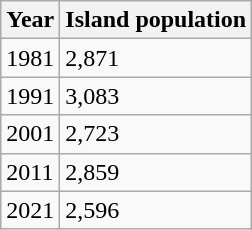<table class="wikitable">
<tr>
<th>Year</th>
<th>Island population</th>
</tr>
<tr>
<td>1981</td>
<td>2,871</td>
</tr>
<tr>
<td>1991</td>
<td>3,083</td>
</tr>
<tr>
<td>2001</td>
<td>2,723</td>
</tr>
<tr>
<td>2011</td>
<td>2,859</td>
</tr>
<tr>
<td>2021</td>
<td>2,596</td>
</tr>
</table>
